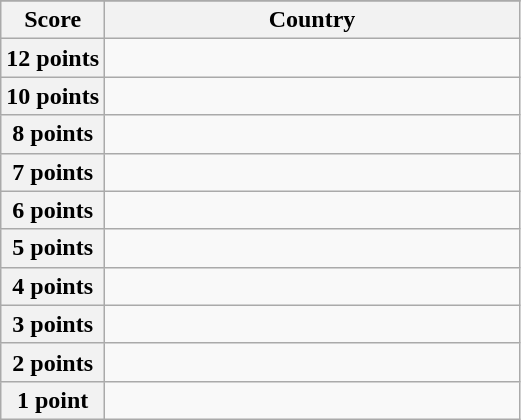<table class="wikitable">
<tr>
</tr>
<tr>
<th scope="col" width="20%">Score</th>
<th scope="col">Country</th>
</tr>
<tr>
<th scope="row">12 points</th>
<td></td>
</tr>
<tr>
<th scope="row">10 points</th>
<td></td>
</tr>
<tr>
<th scope="row">8 points</th>
<td></td>
</tr>
<tr>
<th scope="row">7 points</th>
<td></td>
</tr>
<tr>
<th scope="row">6 points</th>
<td></td>
</tr>
<tr>
<th scope="row">5 points</th>
<td></td>
</tr>
<tr>
<th scope="row">4 points</th>
<td></td>
</tr>
<tr>
<th scope="row">3 points</th>
<td></td>
</tr>
<tr>
<th scope="row">2 points</th>
<td></td>
</tr>
<tr>
<th scope="row">1 point</th>
<td></td>
</tr>
</table>
